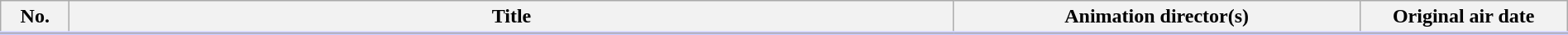<table class="wikitable" style="width:100%; margin:auto; background:#FFF;">
<tr style="border-bottom: 3px solid #CCF;">
<th style="width:3em;">No.</th>
<th>Title</th>
<th style="width:20em;">Animation director(s)</th>
<th style="width:10em;">Original air date</th>
</tr>
<tr>
</tr>
</table>
